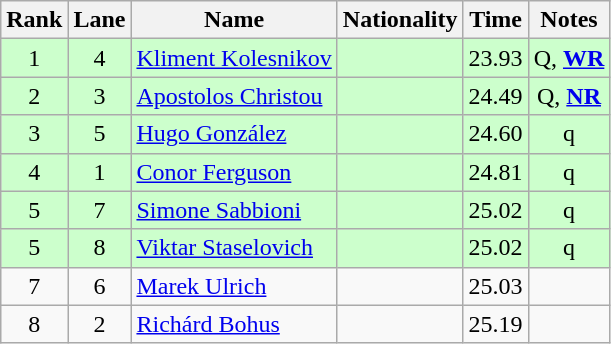<table class="wikitable sortable" style="text-align:center">
<tr>
<th>Rank</th>
<th>Lane</th>
<th>Name</th>
<th>Nationality</th>
<th>Time</th>
<th>Notes</th>
</tr>
<tr bgcolor=ccffcc>
<td>1</td>
<td>4</td>
<td align=left><a href='#'>Kliment Kolesnikov</a></td>
<td align=left></td>
<td>23.93</td>
<td>Q, <strong><a href='#'>WR</a></strong></td>
</tr>
<tr bgcolor=ccffcc>
<td>2</td>
<td>3</td>
<td align=left><a href='#'>Apostolos Christou</a></td>
<td align=left></td>
<td>24.49</td>
<td>Q, <strong><a href='#'>NR</a></strong></td>
</tr>
<tr bgcolor=ccffcc>
<td>3</td>
<td>5</td>
<td align=left><a href='#'>Hugo González</a></td>
<td align=left></td>
<td>24.60</td>
<td>q</td>
</tr>
<tr bgcolor=ccffcc>
<td>4</td>
<td>1</td>
<td align=left><a href='#'>Conor Ferguson</a></td>
<td align=left></td>
<td>24.81</td>
<td>q</td>
</tr>
<tr bgcolor=ccffcc>
<td>5</td>
<td>7</td>
<td align=left><a href='#'>Simone Sabbioni</a></td>
<td align=left></td>
<td>25.02</td>
<td>q</td>
</tr>
<tr bgcolor=ccffcc>
<td>5</td>
<td>8</td>
<td align=left><a href='#'>Viktar Staselovich</a></td>
<td align=left></td>
<td>25.02</td>
<td>q</td>
</tr>
<tr>
<td>7</td>
<td>6</td>
<td align=left><a href='#'>Marek Ulrich</a></td>
<td align=left></td>
<td>25.03</td>
<td></td>
</tr>
<tr>
<td>8</td>
<td>2</td>
<td align=left><a href='#'>Richárd Bohus</a></td>
<td align=left></td>
<td>25.19</td>
<td></td>
</tr>
</table>
